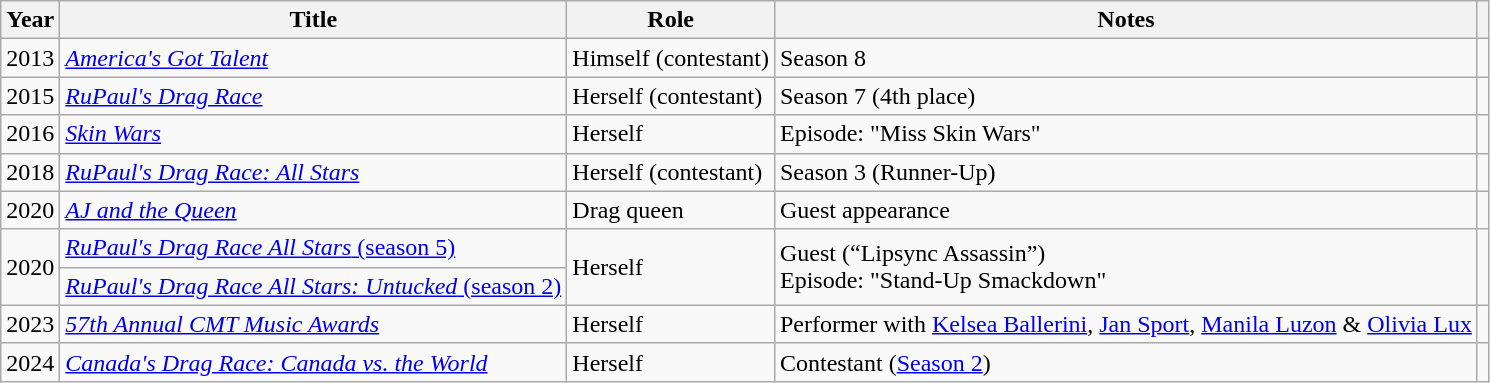<table class="wikitable plainrowheaders sortable">
<tr>
<th scope="col">Year</th>
<th scope="col">Title</th>
<th scope="col">Role</th>
<th scope="col">Notes</th>
<th style="text-align: center;" class="unsortable"></th>
</tr>
<tr>
<td>2013</td>
<td><em><a href='#'>America's Got Talent</a></em></td>
<td>Himself (contestant)</td>
<td>Season 8</td>
<td style="text-align: center;"></td>
</tr>
<tr>
<td>2015</td>
<td><em><a href='#'>RuPaul's Drag Race</a></em></td>
<td>Herself (contestant)</td>
<td>Season 7 (4th place)</td>
<td style="text-align: center;"></td>
</tr>
<tr>
<td>2016</td>
<td><em><a href='#'>Skin Wars</a></em></td>
<td>Herself</td>
<td>Episode: "Miss Skin Wars"</td>
<td style="text-align: center;"></td>
</tr>
<tr>
<td>2018</td>
<td><em><a href='#'>RuPaul's Drag Race: All Stars</a></em></td>
<td>Herself (contestant)</td>
<td>Season 3 (Runner-Up)</td>
<td style="text-align: center;"></td>
</tr>
<tr>
<td>2020</td>
<td><em><a href='#'>AJ and the Queen</a></em></td>
<td>Drag queen</td>
<td>Guest appearance</td>
<td style="text-align: center;"></td>
</tr>
<tr>
<td rowspan="2">2020</td>
<td><a href='#'><em>RuPaul's Drag Race All Stars</em> (season 5)</a></td>
<td rowspan="2">Herself</td>
<td rowspan="2">Guest (“Lipsync Assassin”)<br>Episode: "Stand-Up Smackdown"</td>
<td rowspan="2" style="text-align: center;"></td>
</tr>
<tr>
<td scope="row"><a href='#'><em>RuPaul's Drag Race All Stars: Untucked</em> (season 2)</a></td>
</tr>
<tr>
<td>2023</td>
<td><em><a href='#'>57th Annual CMT Music Awards</a></em></td>
<td>Herself</td>
<td>Performer with <a href='#'>Kelsea Ballerini</a>, <a href='#'>Jan Sport</a>, <a href='#'>Manila Luzon</a> & <a href='#'>Olivia Lux</a></td>
<td></td>
</tr>
<tr>
<td scope="row">2024</td>
<td><em><a href='#'>Canada's Drag Race: Canada vs. the World</a></em></td>
<td>Herself</td>
<td>Contestant (<a href='#'>Season 2</a>)</td>
<td></td>
</tr>
</table>
